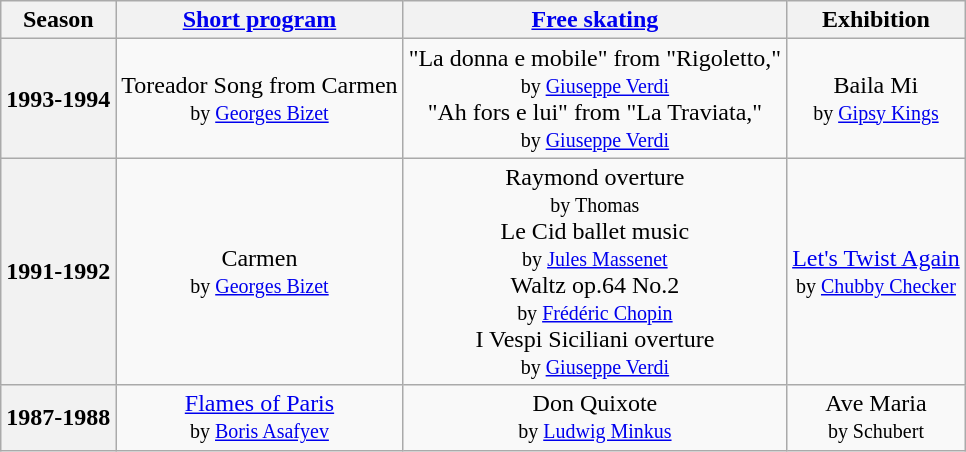<table class="wikitable" style="text-align:center">
<tr>
<th>Season</th>
<th><a href='#'>Short program</a></th>
<th><a href='#'>Free skating</a></th>
<th>Exhibition</th>
</tr>
<tr>
<th>1993-1994</th>
<td>Toreador Song from Carmen <br><small>by <a href='#'>Georges Bizet</a></small></td>
<td>"La donna e mobile" from "Rigoletto," <br><small>by <a href='#'>Giuseppe Verdi</a></small><br> "Ah fors e lui" from "La Traviata," <br><small>by <a href='#'>Giuseppe Verdi</a></small></td>
<td>Baila Mi<br><small>by <a href='#'>Gipsy Kings</a></small></td>
</tr>
<tr>
<th>1991-1992</th>
<td>Carmen <br><small>by <a href='#'>Georges Bizet</a></small></td>
<td>Raymond overture<br><small>by Thomas</small> <br> Le Cid ballet music <br><small>by <a href='#'>Jules Massenet</a></small><br> Waltz op.64 No.2 <br><small>by <a href='#'>Frédéric Chopin</a></small> <br> I Vespi Siciliani overture<br><small>by <a href='#'>Giuseppe Verdi</a></small></td>
<td><a href='#'>Let's Twist Again</a><br><small>by <a href='#'>Chubby Checker</a></small></td>
</tr>
<tr>
<th>1987-1988</th>
<td><a href='#'>Flames of Paris</a><br><small>by <a href='#'>Boris Asafyev</a></small></td>
<td>Don Quixote<br><small>by <a href='#'>Ludwig Minkus</a></small></td>
<td>Ave Maria<br><small>by Schubert</small></td>
</tr>
</table>
